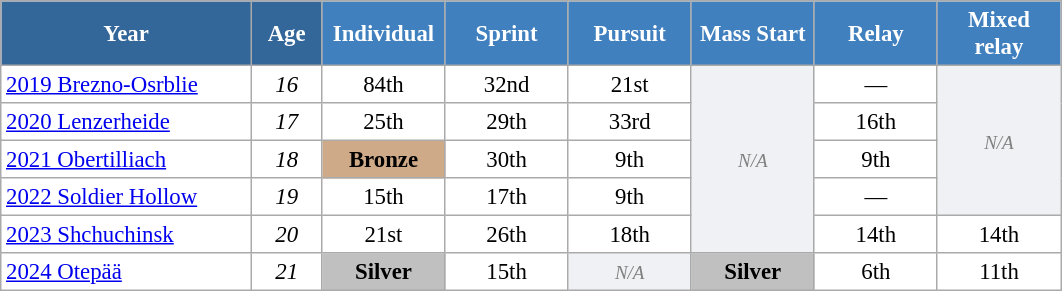<table class="wikitable" style="font-size:95%; text-align:center; border:grey solid 1px; border-collapse:collapse; background:#ffffff;">
<tr>
<th style="background-color:#369; color:white;    width:160px;">Year</th>
<th style="background-color:#369; color:white;    width:40px;">Age</th>
<th style="background-color:#4180be; color:white; width:75px;">Individual</th>
<th style="background-color:#4180be; color:white; width:75px;">Sprint</th>
<th style="background-color:#4180be; color:white; width:75px;">Pursuit</th>
<th style="background-color:#4180be; color:white; width:75px;">Mass Start</th>
<th style="background-color:#4180be; color:white; width:75px;">Relay</th>
<th style="background-color:#4180be; color:white; width:75px;">Mixed relay</th>
</tr>
<tr>
<td align=left> <a href='#'>2019 Brezno-Osrblie</a></td>
<td><em>16</em></td>
<td>84th</td>
<td>32nd</td>
<td>21st</td>
<td rowspan="5" style="background: #f0f1f4; color:gray; text-align:center;" class="table-na"><small><em>N/A</em></small></td>
<td>—</td>
<td rowspan="4" style="background: #f0f1f4; color:gray; text-align:center;" class="table-na"><small><em>N/A</em></small></td>
</tr>
<tr>
<td align=left> <a href='#'>2020 Lenzerheide</a></td>
<td><em>17</em></td>
<td>25th</td>
<td>29th</td>
<td>33rd</td>
<td>16th</td>
</tr>
<tr>
<td align=left> <a href='#'>2021 Obertilliach</a></td>
<td><em>18</em></td>
<td style="background:#cfaa88;"><strong>Bronze</strong></td>
<td>30th</td>
<td>9th</td>
<td>9th</td>
</tr>
<tr>
<td align=left> <a href='#'>2022 Soldier Hollow</a></td>
<td><em>19</em></td>
<td>15th</td>
<td>17th</td>
<td>9th</td>
<td>—</td>
</tr>
<tr>
<td align=left> <a href='#'>2023 Shchuchinsk</a></td>
<td><em>20</em></td>
<td>21st</td>
<td>26th</td>
<td>18th</td>
<td>14th</td>
<td>14th</td>
</tr>
<tr>
<td align=left> <a href='#'>2024 Otepää</a></td>
<td><em>21</em></td>
<td style="background:silver"><strong>Silver</strong></td>
<td>15th</td>
<td style="background: #f0f1f4; color:gray; text-align:center;" class="table-na"><small><em>N/A</em></small></td>
<td style="background:silver"><strong>Silver</strong></td>
<td>6th</td>
<td>11th</td>
</tr>
</table>
